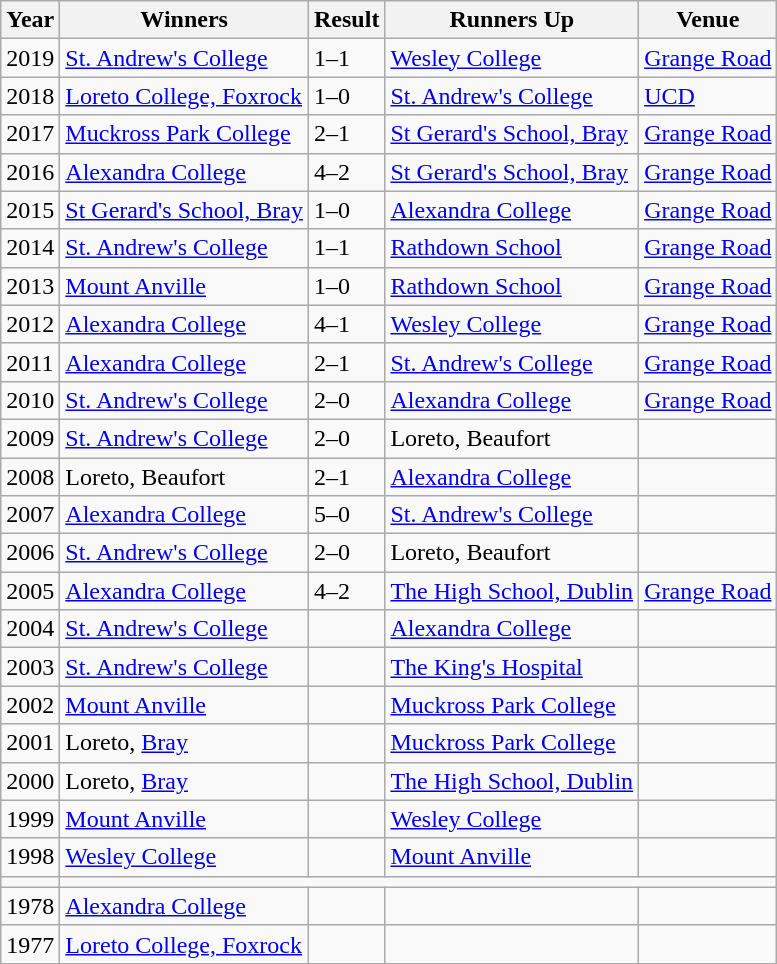<table class="wikitable collapsible">
<tr>
<th>Year</th>
<th>Winners</th>
<th>Result</th>
<th>Runners Up</th>
<th>Venue</th>
</tr>
<tr>
<td>2019</td>
<td><a href='#'>St. Andrew's College</a></td>
<td>1–1 </td>
<td><a href='#'>Wesley College</a></td>
<td><a href='#'>Grange Road</a></td>
</tr>
<tr>
<td>2018</td>
<td><a href='#'>Loreto College, Foxrock</a></td>
<td>1–0</td>
<td><a href='#'>St. Andrew's College</a></td>
<td><a href='#'>UCD</a></td>
</tr>
<tr>
<td>2017</td>
<td><a href='#'>Muckross Park College</a></td>
<td>2–1</td>
<td><a href='#'>St Gerard's School, Bray</a></td>
<td><a href='#'>Grange Road</a></td>
</tr>
<tr>
<td>2016</td>
<td><a href='#'>Alexandra College</a></td>
<td>4–2</td>
<td><a href='#'>St Gerard's School, Bray</a></td>
<td><a href='#'>Grange Road</a></td>
</tr>
<tr>
<td>2015</td>
<td><a href='#'>St Gerard's School, Bray</a></td>
<td>1–0</td>
<td><a href='#'>Alexandra College</a></td>
<td><a href='#'>Grange Road</a></td>
</tr>
<tr>
<td>2014</td>
<td><a href='#'>St. Andrew's College</a></td>
<td>1–1 </td>
<td><a href='#'>Rathdown School</a></td>
<td><a href='#'>Grange Road</a></td>
</tr>
<tr>
<td>2013</td>
<td><a href='#'>Mount Anville</a></td>
<td>1–0</td>
<td><a href='#'>Rathdown School</a></td>
<td><a href='#'>Grange Road</a></td>
</tr>
<tr>
<td>2012</td>
<td><a href='#'>Alexandra College</a></td>
<td>4–1</td>
<td><a href='#'>Wesley College</a></td>
<td><a href='#'>Grange Road</a></td>
</tr>
<tr>
<td>2011</td>
<td><a href='#'>Alexandra College</a></td>
<td>2–1 </td>
<td><a href='#'>St. Andrew's College</a></td>
<td><a href='#'>Grange Road</a></td>
</tr>
<tr>
<td>2010</td>
<td><a href='#'>St. Andrew's College</a></td>
<td>2–0</td>
<td><a href='#'>Alexandra College</a></td>
<td><a href='#'>Grange Road</a></td>
</tr>
<tr>
<td>2009</td>
<td><a href='#'>St. Andrew's College</a></td>
<td>2–0 </td>
<td>Loreto, Beaufort</td>
<td></td>
</tr>
<tr>
<td>2008</td>
<td>Loreto, Beaufort </td>
<td>2–1</td>
<td><a href='#'>Alexandra College</a></td>
<td></td>
</tr>
<tr>
<td>2007</td>
<td><a href='#'>Alexandra College</a></td>
<td>5–0</td>
<td><a href='#'>St. Andrew's College</a></td>
<td></td>
</tr>
<tr>
<td>2006</td>
<td><a href='#'>St. Andrew's College</a></td>
<td>2–0</td>
<td>Loreto, Beaufort</td>
<td></td>
</tr>
<tr>
<td>2005</td>
<td><a href='#'>Alexandra College</a></td>
<td>4–2</td>
<td><a href='#'>The High School, Dublin</a></td>
<td><a href='#'>Grange Road</a></td>
</tr>
<tr>
<td>2004</td>
<td><a href='#'>St. Andrew's College</a></td>
<td></td>
<td><a href='#'>Alexandra College</a></td>
<td></td>
</tr>
<tr>
<td>2003</td>
<td><a href='#'>St. Andrew's College</a></td>
<td></td>
<td><a href='#'>The King's Hospital</a></td>
<td></td>
</tr>
<tr>
<td>2002</td>
<td><a href='#'>Mount Anville</a></td>
<td></td>
<td><a href='#'>Muckross Park College</a></td>
<td></td>
</tr>
<tr>
<td>2001</td>
<td>Loreto, <a href='#'>Bray</a></td>
<td></td>
<td><a href='#'>Muckross Park College</a></td>
<td></td>
</tr>
<tr>
<td>2000</td>
<td>Loreto, <a href='#'>Bray</a></td>
<td></td>
<td><a href='#'>The High School, Dublin</a></td>
<td></td>
</tr>
<tr>
<td>1999</td>
<td><a href='#'>Mount Anville</a></td>
<td></td>
<td><a href='#'>Wesley College</a></td>
<td></td>
</tr>
<tr>
<td>1998</td>
<td><a href='#'>Wesley College</a></td>
<td></td>
<td><a href='#'>Mount Anville</a></td>
<td></td>
</tr>
<tr>
<td></td>
</tr>
<tr>
<td>1978</td>
<td><a href='#'>Alexandra College</a></td>
<td></td>
<td></td>
<td></td>
</tr>
<tr>
<td>1977</td>
<td><a href='#'>Loreto College, Foxrock</a></td>
<td></td>
<td></td>
<td></td>
</tr>
<tr>
</tr>
</table>
